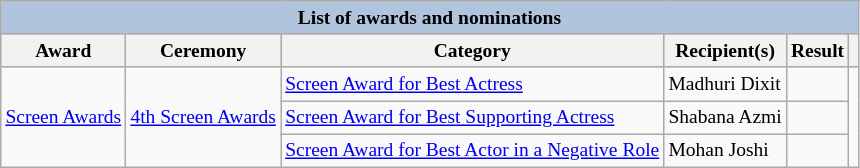<table class="wikitable sortable" style="font-size:small">
<tr style="background:#ccc; text-align:center;">
<th colspan="6" style="background: LightSteelBlue;">List of awards and nominations</th>
</tr>
<tr style="background:#ccc; text-align:center;">
<th>Award</th>
<th>Ceremony</th>
<th>Category</th>
<th>Recipient(s)</th>
<th>Result</th>
<th class="unsortable"></th>
</tr>
<tr>
<td rowspan="3"><a href='#'>Screen Awards</a></td>
<td rowspan="3"><a href='#'>4th Screen Awards</a></td>
<td><a href='#'>Screen Award for Best Actress</a></td>
<td>Madhuri Dixit</td>
<td></td>
<td rowspan="3"></td>
</tr>
<tr>
<td><a href='#'>Screen Award for Best Supporting Actress</a></td>
<td>Shabana Azmi</td>
<td></td>
</tr>
<tr>
<td><a href='#'>Screen Award for Best Actor in a Negative Role</a></td>
<td>Mohan Joshi</td>
<td></td>
</tr>
</table>
